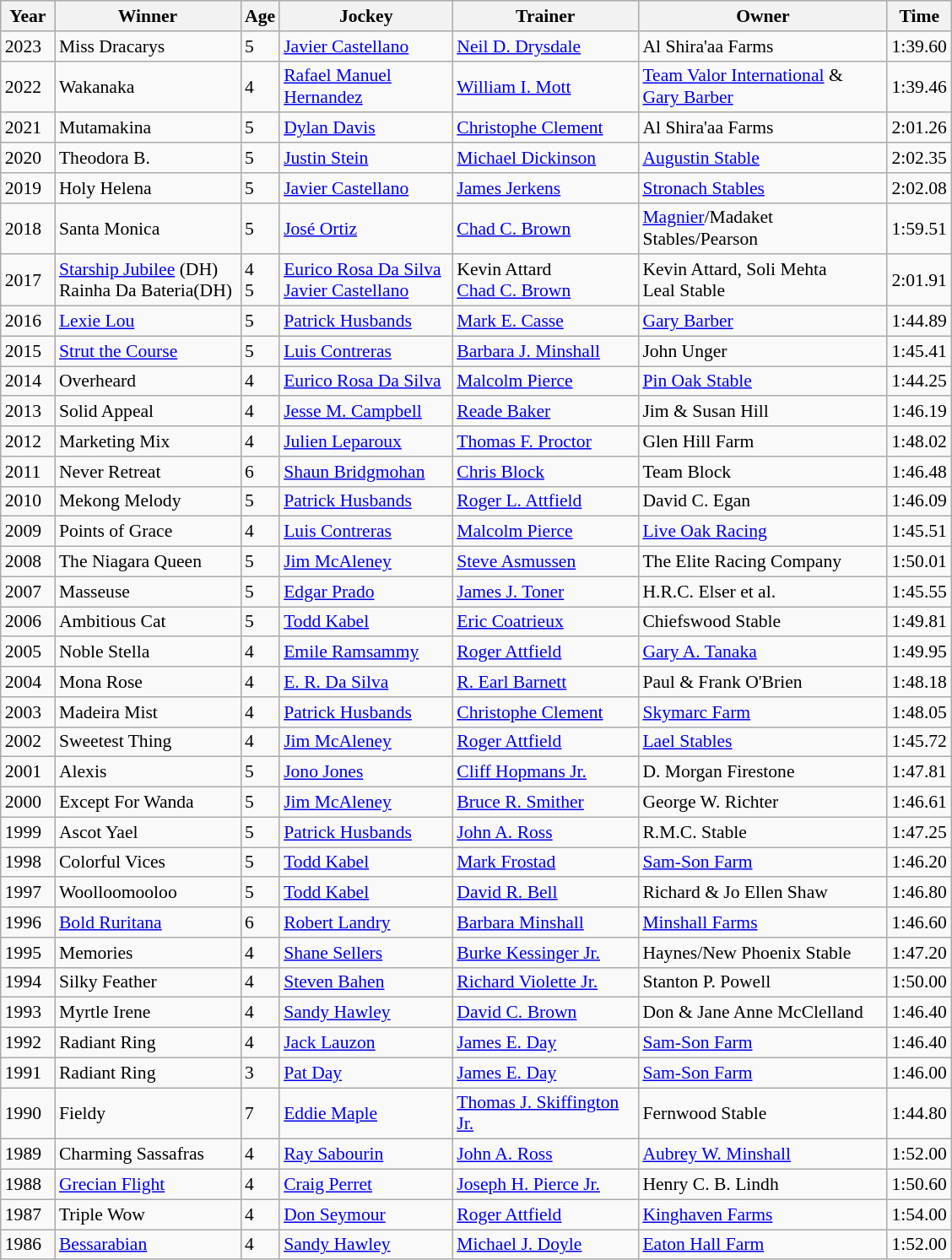<table class="wikitable sortable" style="font-size:90%">
<tr>
<th width="36px">Year<br></th>
<th width="140px">Winner<br></th>
<th>Age<br></th>
<th width="130px">Jockey<br></th>
<th width="140px">Trainer<br></th>
<th width="190px">Owner<br></th>
<th>Time</th>
</tr>
<tr>
<td>2023</td>
<td>Miss Dracarys</td>
<td>5</td>
<td><a href='#'>Javier Castellano</a></td>
<td><a href='#'>Neil D. Drysdale</a></td>
<td>Al Shira'aa Farms</td>
<td>1:39.60</td>
</tr>
<tr>
<td>2022</td>
<td>Wakanaka</td>
<td>4</td>
<td><a href='#'>Rafael Manuel Hernandez</a></td>
<td><a href='#'>William I. Mott</a></td>
<td><a href='#'>Team Valor International</a> & <a href='#'>Gary Barber</a></td>
<td>1:39.46</td>
</tr>
<tr>
<td>2021</td>
<td>Mutamakina</td>
<td>5</td>
<td><a href='#'>Dylan Davis</a></td>
<td><a href='#'>Christophe Clement</a></td>
<td>Al Shira'aa Farms</td>
<td>2:01.26</td>
</tr>
<tr>
<td>2020</td>
<td>Theodora B.</td>
<td>5</td>
<td><a href='#'>Justin Stein</a></td>
<td><a href='#'>Michael Dickinson</a></td>
<td><a href='#'>Augustin Stable</a></td>
<td>2:02.35</td>
</tr>
<tr>
<td>2019</td>
<td>Holy Helena</td>
<td>5</td>
<td><a href='#'>Javier Castellano</a></td>
<td><a href='#'>James Jerkens</a></td>
<td><a href='#'>Stronach Stables</a></td>
<td>2:02.08</td>
</tr>
<tr>
<td>2018</td>
<td>Santa Monica</td>
<td>5</td>
<td><a href='#'>José Ortiz</a></td>
<td><a href='#'>Chad C. Brown</a></td>
<td><a href='#'>Magnier</a>/Madaket Stables/Pearson</td>
<td>1:59.51</td>
</tr>
<tr>
<td>2017</td>
<td><a href='#'>Starship Jubilee</a> (DH)<br>Rainha Da Bateria(DH)</td>
<td>4<br>5</td>
<td><a href='#'>Eurico Rosa Da Silva</a><br><a href='#'>Javier Castellano</a></td>
<td>Kevin Attard<br><a href='#'>Chad C. Brown</a></td>
<td>Kevin Attard, Soli Mehta<br>Leal Stable</td>
<td>2:01.91</td>
</tr>
<tr>
<td>2016</td>
<td><a href='#'>Lexie Lou</a></td>
<td>5</td>
<td><a href='#'>Patrick Husbands</a></td>
<td><a href='#'>Mark E. Casse</a></td>
<td><a href='#'>Gary Barber</a></td>
<td>1:44.89</td>
</tr>
<tr>
<td>2015</td>
<td><a href='#'>Strut the Course</a></td>
<td>5</td>
<td><a href='#'>Luis Contreras</a></td>
<td><a href='#'>Barbara J. Minshall</a></td>
<td>John Unger</td>
<td>1:45.41</td>
</tr>
<tr>
<td>2014</td>
<td>Overheard</td>
<td>4</td>
<td><a href='#'>Eurico Rosa Da Silva</a></td>
<td><a href='#'>Malcolm Pierce</a></td>
<td><a href='#'>Pin Oak Stable</a></td>
<td>1:44.25</td>
</tr>
<tr>
<td>2013</td>
<td>Solid Appeal</td>
<td>4</td>
<td><a href='#'>Jesse M. Campbell</a></td>
<td><a href='#'>Reade Baker</a></td>
<td>Jim & Susan Hill</td>
<td>1:46.19</td>
</tr>
<tr>
<td>2012</td>
<td>Marketing Mix</td>
<td>4</td>
<td><a href='#'>Julien Leparoux</a></td>
<td><a href='#'>Thomas F. Proctor</a></td>
<td>Glen Hill Farm</td>
<td>1:48.02</td>
</tr>
<tr>
<td>2011</td>
<td>Never Retreat</td>
<td>6</td>
<td><a href='#'>Shaun Bridgmohan</a></td>
<td><a href='#'>Chris Block</a></td>
<td>Team Block</td>
<td>1:46.48</td>
</tr>
<tr>
<td>2010</td>
<td>Mekong Melody</td>
<td>5</td>
<td><a href='#'>Patrick Husbands</a></td>
<td><a href='#'>Roger L. Attfield</a></td>
<td>David C. Egan</td>
<td>1:46.09</td>
</tr>
<tr>
<td>2009</td>
<td>Points of Grace</td>
<td>4</td>
<td><a href='#'>Luis Contreras</a></td>
<td><a href='#'>Malcolm Pierce</a></td>
<td><a href='#'>Live Oak Racing</a></td>
<td>1:45.51</td>
</tr>
<tr>
<td>2008</td>
<td>The Niagara Queen</td>
<td>5</td>
<td><a href='#'>Jim McAleney</a></td>
<td><a href='#'>Steve Asmussen</a></td>
<td>The Elite Racing Company</td>
<td>1:50.01</td>
</tr>
<tr>
<td>2007</td>
<td>Masseuse</td>
<td>5</td>
<td><a href='#'>Edgar Prado</a></td>
<td><a href='#'>James J. Toner</a></td>
<td>H.R.C. Elser et al.</td>
<td>1:45.55</td>
</tr>
<tr>
<td>2006</td>
<td>Ambitious Cat</td>
<td>5</td>
<td><a href='#'>Todd Kabel</a></td>
<td><a href='#'>Eric Coatrieux</a></td>
<td>Chiefswood Stable</td>
<td>1:49.81</td>
</tr>
<tr>
<td>2005</td>
<td>Noble Stella</td>
<td>4</td>
<td><a href='#'>Emile Ramsammy</a></td>
<td><a href='#'>Roger Attfield</a></td>
<td><a href='#'>Gary A. Tanaka</a></td>
<td>1:49.95</td>
</tr>
<tr>
<td>2004</td>
<td>Mona Rose</td>
<td>4</td>
<td><a href='#'>E. R. Da Silva</a></td>
<td><a href='#'>R. Earl Barnett</a></td>
<td>Paul & Frank O'Brien</td>
<td>1:48.18</td>
</tr>
<tr>
<td>2003</td>
<td>Madeira Mist</td>
<td>4</td>
<td><a href='#'>Patrick Husbands</a></td>
<td><a href='#'>Christophe Clement</a></td>
<td><a href='#'>Skymarc Farm</a></td>
<td>1:48.05</td>
</tr>
<tr>
<td>2002</td>
<td>Sweetest Thing</td>
<td>4</td>
<td><a href='#'>Jim McAleney</a></td>
<td><a href='#'>Roger Attfield</a></td>
<td><a href='#'>Lael Stables</a></td>
<td>1:45.72</td>
</tr>
<tr>
<td>2001</td>
<td>Alexis</td>
<td>5</td>
<td><a href='#'>Jono Jones</a></td>
<td><a href='#'>Cliff Hopmans Jr.</a></td>
<td>D. Morgan Firestone</td>
<td>1:47.81</td>
</tr>
<tr>
<td>2000</td>
<td>Except For Wanda</td>
<td>5</td>
<td><a href='#'>Jim McAleney</a></td>
<td><a href='#'>Bruce R. Smither</a></td>
<td>George W. Richter</td>
<td>1:46.61</td>
</tr>
<tr>
<td>1999</td>
<td>Ascot Yael</td>
<td>5</td>
<td><a href='#'>Patrick Husbands</a></td>
<td><a href='#'>John A. Ross</a></td>
<td>R.M.C. Stable</td>
<td>1:47.25</td>
</tr>
<tr>
<td>1998</td>
<td>Colorful Vices</td>
<td>5</td>
<td><a href='#'>Todd Kabel</a></td>
<td><a href='#'>Mark Frostad</a></td>
<td><a href='#'>Sam-Son Farm</a></td>
<td>1:46.20</td>
</tr>
<tr>
<td>1997</td>
<td>Woolloomooloo</td>
<td>5</td>
<td><a href='#'>Todd Kabel</a></td>
<td><a href='#'>David R. Bell</a></td>
<td>Richard & Jo Ellen Shaw</td>
<td>1:46.80</td>
</tr>
<tr>
<td>1996</td>
<td><a href='#'>Bold Ruritana</a></td>
<td>6</td>
<td><a href='#'>Robert Landry</a></td>
<td><a href='#'>Barbara Minshall</a></td>
<td><a href='#'>Minshall Farms</a></td>
<td>1:46.60</td>
</tr>
<tr>
<td>1995</td>
<td>Memories</td>
<td>4</td>
<td><a href='#'>Shane Sellers</a></td>
<td><a href='#'>Burke Kessinger Jr.</a></td>
<td>Haynes/New Phoenix Stable</td>
<td>1:47.20</td>
</tr>
<tr>
<td>1994</td>
<td>Silky Feather</td>
<td>4</td>
<td><a href='#'>Steven Bahen</a></td>
<td><a href='#'>Richard Violette Jr.</a></td>
<td>Stanton P. Powell</td>
<td>1:50.00</td>
</tr>
<tr>
<td>1993</td>
<td>Myrtle Irene</td>
<td>4</td>
<td><a href='#'>Sandy Hawley</a></td>
<td><a href='#'>David C. Brown</a></td>
<td>Don & Jane Anne McClelland</td>
<td>1:46.40</td>
</tr>
<tr>
<td>1992</td>
<td>Radiant Ring</td>
<td>4</td>
<td><a href='#'>Jack Lauzon</a></td>
<td><a href='#'>James E. Day</a></td>
<td><a href='#'>Sam-Son Farm</a></td>
<td>1:46.40</td>
</tr>
<tr>
<td>1991</td>
<td>Radiant Ring</td>
<td>3</td>
<td><a href='#'>Pat Day</a></td>
<td><a href='#'>James E. Day</a></td>
<td><a href='#'>Sam-Son Farm</a></td>
<td>1:46.00</td>
</tr>
<tr>
<td>1990</td>
<td>Fieldy</td>
<td>7</td>
<td><a href='#'>Eddie Maple</a></td>
<td><a href='#'>Thomas J. Skiffington Jr.</a></td>
<td>Fernwood Stable</td>
<td>1:44.80</td>
</tr>
<tr>
<td>1989</td>
<td>Charming Sassafras</td>
<td>4</td>
<td><a href='#'>Ray Sabourin</a></td>
<td><a href='#'>John A. Ross</a></td>
<td><a href='#'>Aubrey W. Minshall</a></td>
<td>1:52.00</td>
</tr>
<tr>
<td>1988</td>
<td><a href='#'>Grecian Flight</a></td>
<td>4</td>
<td><a href='#'>Craig Perret</a></td>
<td><a href='#'>Joseph H. Pierce Jr.</a></td>
<td>Henry C. B. Lindh</td>
<td>1:50.60</td>
</tr>
<tr>
<td>1987</td>
<td>Triple Wow</td>
<td>4</td>
<td><a href='#'>Don Seymour</a></td>
<td><a href='#'>Roger Attfield</a></td>
<td><a href='#'>Kinghaven Farms</a></td>
<td>1:54.00</td>
</tr>
<tr>
<td>1986</td>
<td><a href='#'>Bessarabian</a></td>
<td>4</td>
<td><a href='#'>Sandy Hawley</a></td>
<td><a href='#'>Michael J. Doyle</a></td>
<td><a href='#'>Eaton Hall Farm</a></td>
<td>1:52.00</td>
</tr>
</table>
